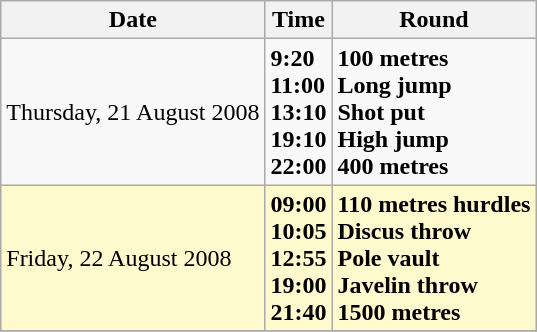<table class="wikitable">
<tr>
<th>Date</th>
<th>Time</th>
<th>Round</th>
</tr>
<tr>
<td>Thursday, 21 August 2008</td>
<td><strong>9:20<br>11:00<br>13:10<br>19:10<br>22:00</strong></td>
<td><strong>100 metres<br>Long jump<br>Shot put<br>High jump<br>400 metres</strong></td>
</tr>
<tr>
<td style=background:lemonchiffon>Friday, 22 August 2008</td>
<td style=background:lemonchiffon><strong>09:00<br>10:05<br>12:55<br>19:00<br>21:40</strong></td>
<td style=background:lemonchiffon><strong>110 metres hurdles<br>Discus throw<br>Pole vault<br>Javelin throw<br>1500 metres</strong></td>
</tr>
<tr>
</tr>
</table>
